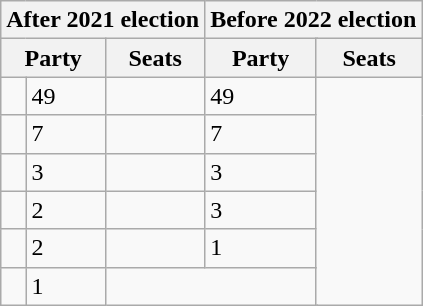<table class="wikitable">
<tr>
<th colspan="3">After 2021 election</th>
<th colspan="3">Before 2022 election</th>
</tr>
<tr>
<th colspan="2">Party</th>
<th>Seats</th>
<th colspan="2">Party</th>
<th>Seats</th>
</tr>
<tr>
<td></td>
<td>49</td>
<td></td>
<td>49</td>
</tr>
<tr>
<td></td>
<td>7</td>
<td></td>
<td>7</td>
</tr>
<tr>
<td></td>
<td>3</td>
<td></td>
<td>3</td>
</tr>
<tr>
<td></td>
<td>2</td>
<td></td>
<td>3</td>
</tr>
<tr>
<td></td>
<td>2</td>
<td></td>
<td>1</td>
</tr>
<tr>
<td></td>
<td>1</td>
<td colspan = "3"></td>
</tr>
</table>
